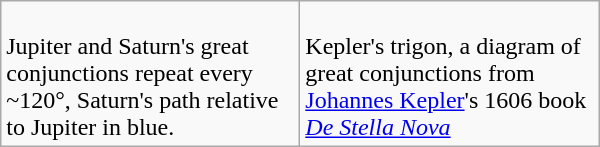<table class=wikitable align=right width=400>
<tr>
<td><br>Jupiter and Saturn's great conjunctions repeat every ~120°, Saturn's path relative to Jupiter in blue.</td>
<td><br>Kepler's trigon, a diagram of great conjunctions from <a href='#'>Johannes Kepler</a>'s 1606 book <em><a href='#'>De Stella Nova</a></em></td>
</tr>
</table>
